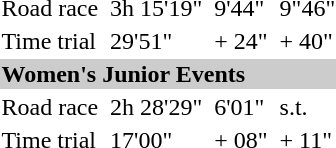<table>
<tr bgcolor="#cccccc"| colspan=7 | >
</tr>
<tr>
<td>Road race</td>
<td></td>
<td>3h 15'19"</td>
<td></td>
<td>9'44"</td>
<td></td>
<td>9"46"</td>
</tr>
<tr>
<td>Time trial</td>
<td></td>
<td>29'51"</td>
<td></td>
<td>+ 24"</td>
<td></td>
<td>+ 40"</td>
</tr>
<tr bgcolor="#cccccc">
<td colspan=7><strong>Women's Junior Events</strong></td>
</tr>
<tr>
<td>Road race</td>
<td></td>
<td>2h 28'29"</td>
<td></td>
<td>6'01"</td>
<td></td>
<td>s.t.</td>
</tr>
<tr>
<td>Time trial</td>
<td></td>
<td>17'00"</td>
<td></td>
<td>+ 08"</td>
<td></td>
<td>+ 11"</td>
</tr>
</table>
